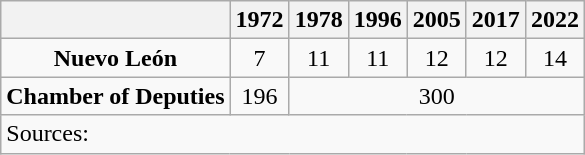<table class="wikitable" style="text-align: center">
<tr>
<th></th>
<th>1972</th>
<th>1978</th>
<th>1996</th>
<th>2005</th>
<th>2017</th>
<th>2022</th>
</tr>
<tr>
<td><strong>Nuevo León</strong></td>
<td>7</td>
<td>11</td>
<td>11</td>
<td>12</td>
<td>12</td>
<td>14</td>
</tr>
<tr>
<td><strong>Chamber of Deputies</strong></td>
<td>196</td>
<td colspan=5>300</td>
</tr>
<tr>
<td colspan=7 style="text-align: left">Sources: </td>
</tr>
</table>
